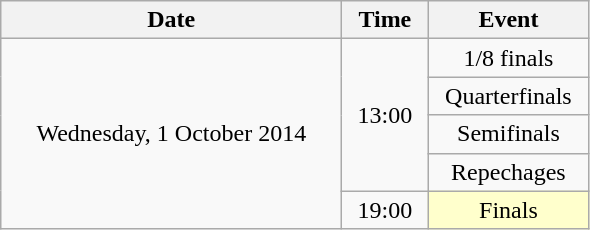<table class = "wikitable" style="text-align:center;">
<tr>
<th width=220>Date</th>
<th width=50>Time</th>
<th width=100>Event</th>
</tr>
<tr>
<td rowspan=5>Wednesday, 1 October 2014</td>
<td rowspan=4>13:00</td>
<td>1/8 finals</td>
</tr>
<tr>
<td>Quarterfinals</td>
</tr>
<tr>
<td>Semifinals</td>
</tr>
<tr>
<td>Repechages</td>
</tr>
<tr>
<td>19:00</td>
<td bgcolor=ffffcc>Finals</td>
</tr>
</table>
